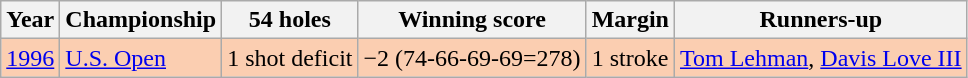<table class="wikitable">
<tr>
<th>Year</th>
<th>Championship</th>
<th>54 holes</th>
<th>Winning score</th>
<th>Margin</th>
<th>Runners-up</th>
</tr>
<tr style="background:#FBCEB1;">
<td><a href='#'>1996</a></td>
<td><a href='#'>U.S. Open</a></td>
<td>1 shot deficit</td>
<td>−2 (74-66-69-69=278)</td>
<td>1 stroke</td>
<td> <a href='#'>Tom Lehman</a>,  <a href='#'>Davis Love III</a></td>
</tr>
</table>
